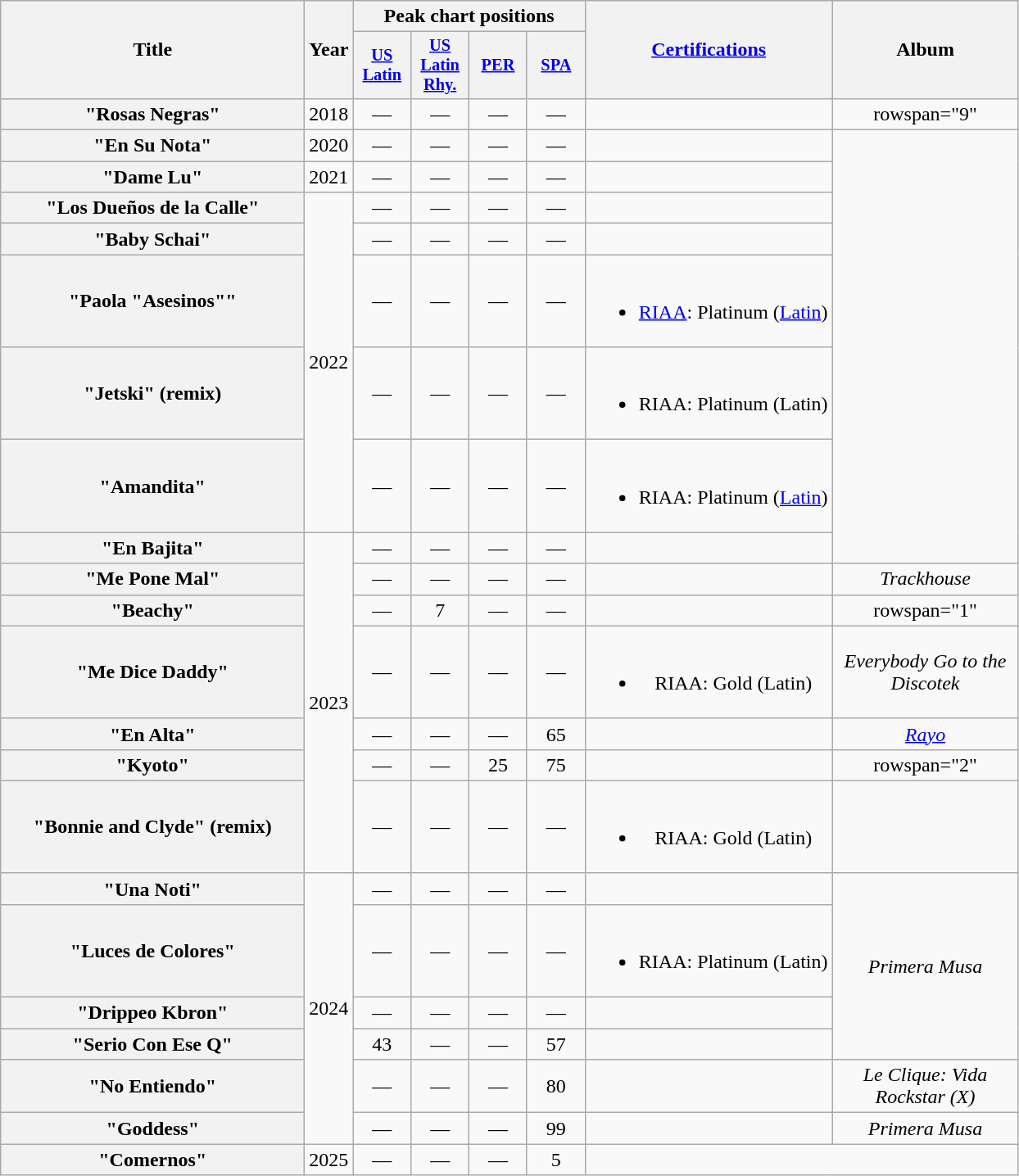<table class="wikitable plainrowheaders" style="text-align:center;">
<tr>
<th scope="col" rowspan="2" style="width:15em;">Title</th>
<th scope="col" rowspan="2" style="width:1em;">Year</th>
<th colspan="4" scope="col">Peak chart positions</th>
<th scope="col" rowspan="2"><a href='#'>Certifications</a></th>
<th scope="col" rowspan="2" style="width:9em;">Album</th>
</tr>
<tr>
<th scope="col" style="width:3em;font-size:85%;"><a href='#'>US<br>Latin</a><br></th>
<th scope="col" style="width:3em;font-size:85%;"><a href='#'>US<br>Latin<br>Rhy.</a><br></th>
<th scope="col" style="width:3em;font-size:85%;"><a href='#'>PER</a><br></th>
<th scope="col" style="width:3em;font-size:85%;"><a href='#'>SPA</a><br></th>
</tr>
<tr>
<th scope="row">"Rosas Negras"</th>
<td rowspan="1">2018</td>
<td>—</td>
<td>—</td>
<td>—</td>
<td>—</td>
<td></td>
<td>rowspan="9" </td>
</tr>
<tr>
<th scope="row">"En Su Nota"<br></th>
<td rowspan="1">2020</td>
<td>—</td>
<td>—</td>
<td>—</td>
<td>—</td>
<td></td>
</tr>
<tr>
<th scope="row">"Dame Lu"<br></th>
<td rowspan="1">2021</td>
<td>—</td>
<td>—</td>
<td>—</td>
<td>—</td>
<td></td>
</tr>
<tr>
<th scope="row">"Los Dueños de la Calle"<br></th>
<td rowspan="5">2022</td>
<td>—</td>
<td>—</td>
<td>—</td>
<td>—</td>
<td></td>
</tr>
<tr>
<th scope="row">"Baby Schai"<br></th>
<td>—</td>
<td>—</td>
<td>—</td>
<td>—</td>
<td></td>
</tr>
<tr>
<th scope="row">"Paola "Asesinos""</th>
<td>—</td>
<td>—</td>
<td>—</td>
<td>—</td>
<td><br><ul><li><a href='#'>RIAA</a>: Platinum <span>(<a href='#'>Latin</a>)</span></li></ul></td>
</tr>
<tr>
<th scope="row">"Jetski" (remix)<br></th>
<td>—</td>
<td>—</td>
<td>—</td>
<td>—</td>
<td><br><ul><li>RIAA: Platinum <span>(Latin)</span></li></ul></td>
</tr>
<tr>
<th scope="row">"Amandita"<br></th>
<td>—</td>
<td>—</td>
<td>—</td>
<td>—</td>
<td><br><ul><li>RIAA: Platinum <span>(<a href='#'>Latin</a>)</span></li></ul></td>
</tr>
<tr>
<th scope="row">"En Bajita"<br></th>
<td rowspan="7">2023</td>
<td>—</td>
<td>—</td>
<td>—</td>
<td>—</td>
<td></td>
</tr>
<tr>
<th scope="row">"Me Pone Mal"<br></th>
<td>—</td>
<td>—</td>
<td>—</td>
<td>—</td>
<td></td>
<td><em>Trackhouse</em></td>
</tr>
<tr>
<th scope="row">"Beachy"<br></th>
<td>—</td>
<td>7</td>
<td>—</td>
<td>—</td>
<td></td>
<td>rowspan="1" </td>
</tr>
<tr>
<th scope="row">"Me Dice Daddy"<br></th>
<td>—</td>
<td>—</td>
<td>—</td>
<td>—</td>
<td><br><ul><li>RIAA: Gold <span>(Latin)</span></li></ul></td>
<td><em>Everybody Go to the Discotek</em></td>
</tr>
<tr>
<th scope="row">"En Alta"<br></th>
<td>—</td>
<td>—</td>
<td>—</td>
<td>65</td>
<td></td>
<td><em><a href='#'>Rayo</a></em></td>
</tr>
<tr>
<th scope="row">"Kyoto"<br></th>
<td>—</td>
<td>—</td>
<td>25</td>
<td>75</td>
<td></td>
<td>rowspan="2" </td>
</tr>
<tr>
<th scope="row">"Bonnie and Clyde" (remix)<br></th>
<td>—</td>
<td>—</td>
<td>—</td>
<td>—</td>
<td><br><ul><li>RIAA: Gold <span>(Latin)</span></li></ul></td>
</tr>
<tr>
<th scope="row">"Una Noti"</th>
<td rowspan="6">2024</td>
<td>—</td>
<td>—</td>
<td>—</td>
<td>—</td>
<td></td>
<td rowspan="4"><em>Primera Musa</em></td>
</tr>
<tr>
<th scope="row">"Luces de Colores"</th>
<td>—</td>
<td>—</td>
<td>—</td>
<td>—</td>
<td><br><ul><li>RIAA: Platinum <span>(Latin)</span></li></ul></td>
</tr>
<tr>
<th scope="row">"Drippeo Kbron"<br></th>
<td>—</td>
<td>—</td>
<td>—</td>
<td>—</td>
<td></td>
</tr>
<tr>
<th scope="row">"Serio Con Ese Q"<br></th>
<td>43</td>
<td>—</td>
<td>—</td>
<td>57</td>
<td></td>
</tr>
<tr>
<th scope="row">"No Entiendo"<br></th>
<td>—</td>
<td>—</td>
<td>—</td>
<td>80</td>
<td></td>
<td><em>Le Clique: Vida Rockstar (X)</em></td>
</tr>
<tr>
<th scope="row">"Goddess"</th>
<td>—</td>
<td>—</td>
<td>—</td>
<td>99</td>
<td></td>
<td><em>Primera Musa</em></td>
</tr>
<tr>
<th scope="row">"Comernos"</th>
<td>2025</td>
<td>—</td>
<td>—</td>
<td>—</td>
<td>5</td>
</tr>
</table>
